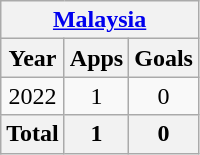<table class="wikitable" style="text-align:center">
<tr>
<th colspan=3><a href='#'>Malaysia</a></th>
</tr>
<tr>
<th>Year</th>
<th>Apps</th>
<th>Goals</th>
</tr>
<tr>
<td>2022</td>
<td>1</td>
<td>0</td>
</tr>
<tr>
<th>Total</th>
<th>1</th>
<th>0</th>
</tr>
</table>
